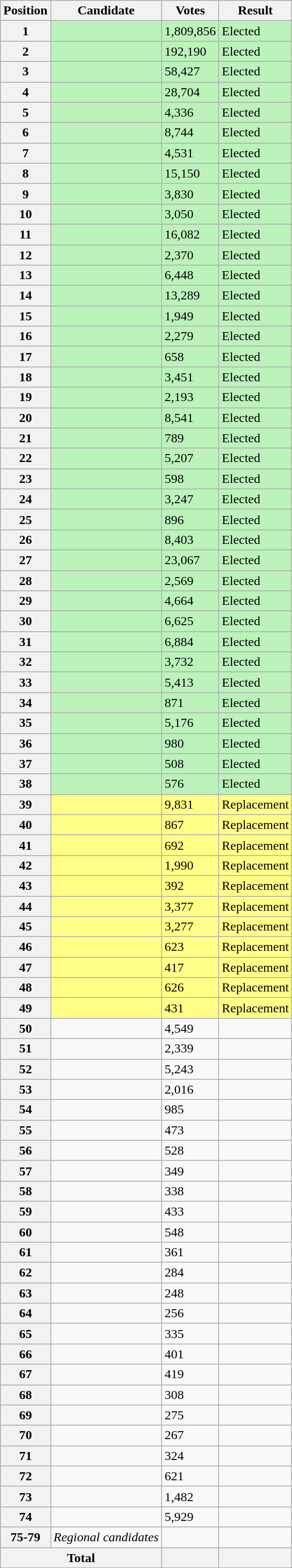<table class="wikitable sortable col3right">
<tr>
<th scope="col">Position</th>
<th scope="col">Candidate</th>
<th scope="col">Votes</th>
<th scope="col">Result</th>
</tr>
<tr bgcolor=bbf3bb>
<th scope="row">1</th>
<td></td>
<td>1,809,856</td>
<td>Elected</td>
</tr>
<tr bgcolor=bbf3bb>
<th scope="row">2</th>
<td></td>
<td>192,190</td>
<td>Elected</td>
</tr>
<tr bgcolor=bbf3bb>
<th scope="row">3</th>
<td></td>
<td>58,427</td>
<td>Elected</td>
</tr>
<tr bgcolor=bbf3bb>
<th scope="row">4</th>
<td></td>
<td>28,704</td>
<td>Elected</td>
</tr>
<tr bgcolor=bbf3bb>
<th scope="row">5</th>
<td></td>
<td>4,336</td>
<td>Elected</td>
</tr>
<tr bgcolor=bbf3bb>
<th scope="row">6</th>
<td></td>
<td>8,744</td>
<td>Elected</td>
</tr>
<tr bgcolor=bbf3bb>
<th scope="row">7</th>
<td></td>
<td>4,531</td>
<td>Elected</td>
</tr>
<tr bgcolor=bbf3bb>
<th scope="row">8</th>
<td></td>
<td>15,150</td>
<td>Elected</td>
</tr>
<tr bgcolor=bbf3bb>
<th scope="row">9</th>
<td></td>
<td>3,830</td>
<td>Elected</td>
</tr>
<tr bgcolor=bbf3bb>
<th scope="row">10</th>
<td></td>
<td>3,050</td>
<td>Elected</td>
</tr>
<tr bgcolor=bbf3bb>
<th scope="row">11</th>
<td></td>
<td>16,082</td>
<td>Elected</td>
</tr>
<tr bgcolor=bbf3bb>
<th scope="row">12</th>
<td></td>
<td>2,370</td>
<td>Elected</td>
</tr>
<tr bgcolor=bbf3bb>
<th scope="row">13</th>
<td></td>
<td>6,448</td>
<td>Elected</td>
</tr>
<tr bgcolor=bbf3bb>
<th scope="row">14</th>
<td></td>
<td>13,289</td>
<td>Elected</td>
</tr>
<tr bgcolor=bbf3bb>
<th scope="row">15</th>
<td></td>
<td>1,949</td>
<td>Elected</td>
</tr>
<tr bgcolor=bbf3bb>
<th scope="row">16</th>
<td></td>
<td>2,279</td>
<td>Elected</td>
</tr>
<tr bgcolor=bbf3bb>
<th scope="row">17</th>
<td></td>
<td>658</td>
<td>Elected</td>
</tr>
<tr bgcolor=bbf3bb>
<th scope="row">18</th>
<td></td>
<td>3,451</td>
<td>Elected</td>
</tr>
<tr bgcolor=bbf3bb>
<th scope="row">19</th>
<td></td>
<td>2,193</td>
<td>Elected</td>
</tr>
<tr bgcolor=bbf3bb>
<th scope="row">20</th>
<td></td>
<td>8,541</td>
<td>Elected</td>
</tr>
<tr bgcolor=bbf3bb>
<th scope="row">21</th>
<td></td>
<td>789</td>
<td>Elected</td>
</tr>
<tr bgcolor=bbf3bb>
<th scope="row">22</th>
<td></td>
<td>5,207</td>
<td>Elected</td>
</tr>
<tr bgcolor=bbf3bb>
<th scope="row">23</th>
<td></td>
<td>598</td>
<td>Elected</td>
</tr>
<tr bgcolor=bbf3bb>
<th scope="row">24</th>
<td></td>
<td>3,247</td>
<td>Elected</td>
</tr>
<tr bgcolor=bbf3bb>
<th scope="row">25</th>
<td></td>
<td>896</td>
<td>Elected</td>
</tr>
<tr bgcolor=bbf3bb>
<th scope="row">26</th>
<td></td>
<td>8,403</td>
<td>Elected</td>
</tr>
<tr bgcolor=bbf3bb>
<th scope="row">27</th>
<td></td>
<td>23,067</td>
<td>Elected</td>
</tr>
<tr bgcolor=bbf3bb>
<th scope="row">28</th>
<td></td>
<td>2,569</td>
<td>Elected</td>
</tr>
<tr bgcolor=bbf3bb>
<th scope="row">29</th>
<td></td>
<td>4,664</td>
<td>Elected</td>
</tr>
<tr bgcolor=bbf3bb>
<th scope="row">30</th>
<td></td>
<td>6,625</td>
<td>Elected</td>
</tr>
<tr bgcolor=bbf3bb>
<th scope="row">31</th>
<td></td>
<td>6,884</td>
<td>Elected</td>
</tr>
<tr bgcolor=bbf3bb>
<th scope="row">32</th>
<td></td>
<td>3,732</td>
<td>Elected</td>
</tr>
<tr bgcolor=bbf3bb>
<th scope="row">33</th>
<td></td>
<td>5,413</td>
<td>Elected</td>
</tr>
<tr bgcolor=bbf3bb>
<th scope="row">34</th>
<td></td>
<td>871</td>
<td>Elected</td>
</tr>
<tr bgcolor=bbf3bb>
<th scope="row">35</th>
<td></td>
<td>5,176</td>
<td>Elected</td>
</tr>
<tr bgcolor=bbf3bb>
<th scope="row">36</th>
<td></td>
<td>980</td>
<td>Elected</td>
</tr>
<tr bgcolor=bbf3bb>
<th scope="row">37</th>
<td></td>
<td>508</td>
<td>Elected</td>
</tr>
<tr bgcolor=bbf3bb>
<th scope="row">38</th>
<td></td>
<td>576</td>
<td>Elected</td>
</tr>
<tr bgcolor=#FF8>
<th scope="row">39</th>
<td></td>
<td>9,831</td>
<td>Replacement</td>
</tr>
<tr bgcolor=#FF8>
<th scope="row">40</th>
<td></td>
<td>867</td>
<td>Replacement</td>
</tr>
<tr bgcolor=#FF8>
<th scope="row">41</th>
<td></td>
<td>692</td>
<td>Replacement</td>
</tr>
<tr bgcolor=#FF8>
<th scope="row">42</th>
<td></td>
<td>1,990</td>
<td>Replacement</td>
</tr>
<tr bgcolor=#FF8>
<th scope="row">43</th>
<td></td>
<td>392</td>
<td>Replacement</td>
</tr>
<tr bgcolor=#FF8>
<th scope="row">44</th>
<td></td>
<td>3,377</td>
<td>Replacement</td>
</tr>
<tr bgcolor=#FF8>
<th scope="row">45</th>
<td></td>
<td>3,277</td>
<td>Replacement</td>
</tr>
<tr bgcolor=#FF8>
<th scope="row">46</th>
<td></td>
<td>623</td>
<td>Replacement</td>
</tr>
<tr bgcolor=#FF8>
<th scope="row">47</th>
<td></td>
<td>417</td>
<td>Replacement</td>
</tr>
<tr bgcolor=#FF8>
<th scope="row">48</th>
<td></td>
<td>626</td>
<td>Replacement</td>
</tr>
<tr bgcolor=#FF8>
<th scope="row">49</th>
<td></td>
<td>431</td>
<td>Replacement</td>
</tr>
<tr>
<th scope="row">50</th>
<td></td>
<td>4,549</td>
<td></td>
</tr>
<tr>
<th scope="row">51</th>
<td></td>
<td>2,339</td>
<td></td>
</tr>
<tr>
<th scope="row">52</th>
<td></td>
<td>5,243</td>
<td></td>
</tr>
<tr>
<th scope="row">53</th>
<td></td>
<td>2,016</td>
<td></td>
</tr>
<tr>
<th scope="row">54</th>
<td></td>
<td>985</td>
<td></td>
</tr>
<tr>
<th scope="row">55</th>
<td></td>
<td>473</td>
<td></td>
</tr>
<tr>
<th scope="row">56</th>
<td></td>
<td>528</td>
<td></td>
</tr>
<tr>
<th scope="row">57</th>
<td></td>
<td>349</td>
<td></td>
</tr>
<tr>
<th scope="row">58</th>
<td></td>
<td>338</td>
<td></td>
</tr>
<tr>
<th scope="row">59</th>
<td></td>
<td>433</td>
<td></td>
</tr>
<tr>
<th scope="row">60</th>
<td></td>
<td>548</td>
<td></td>
</tr>
<tr>
<th scope="row">61</th>
<td></td>
<td>361</td>
<td></td>
</tr>
<tr>
<th scope="row">62</th>
<td></td>
<td>284</td>
<td></td>
</tr>
<tr>
<th scope="row">63</th>
<td></td>
<td>248</td>
<td></td>
</tr>
<tr>
<th scope="row">64</th>
<td></td>
<td>256</td>
<td></td>
</tr>
<tr>
<th scope="row">65</th>
<td></td>
<td>335</td>
<td></td>
</tr>
<tr>
<th scope="row">66</th>
<td></td>
<td>401</td>
<td></td>
</tr>
<tr>
<th scope="row">67</th>
<td></td>
<td>419</td>
<td></td>
</tr>
<tr>
<th scope="row">68</th>
<td></td>
<td>308</td>
<td></td>
</tr>
<tr>
<th scope="row">69</th>
<td></td>
<td>275</td>
<td></td>
</tr>
<tr>
<th scope="row">70</th>
<td></td>
<td>267</td>
<td></td>
</tr>
<tr>
<th scope="row">71</th>
<td></td>
<td>324</td>
<td></td>
</tr>
<tr>
<th scope="row">72</th>
<td></td>
<td>621</td>
<td></td>
</tr>
<tr>
<th scope="row">73</th>
<td></td>
<td>1,482</td>
<td></td>
</tr>
<tr>
<th scope="row">74</th>
<td></td>
<td>5,929</td>
<td></td>
</tr>
<tr>
<th scope="row">75-79</th>
<td><em>Regional candidates</em></td>
<td></td>
<td></td>
</tr>
<tr class="sortbottom">
<th scope="row" colspan="2">Total</th>
<th></th>
<th></th>
</tr>
</table>
